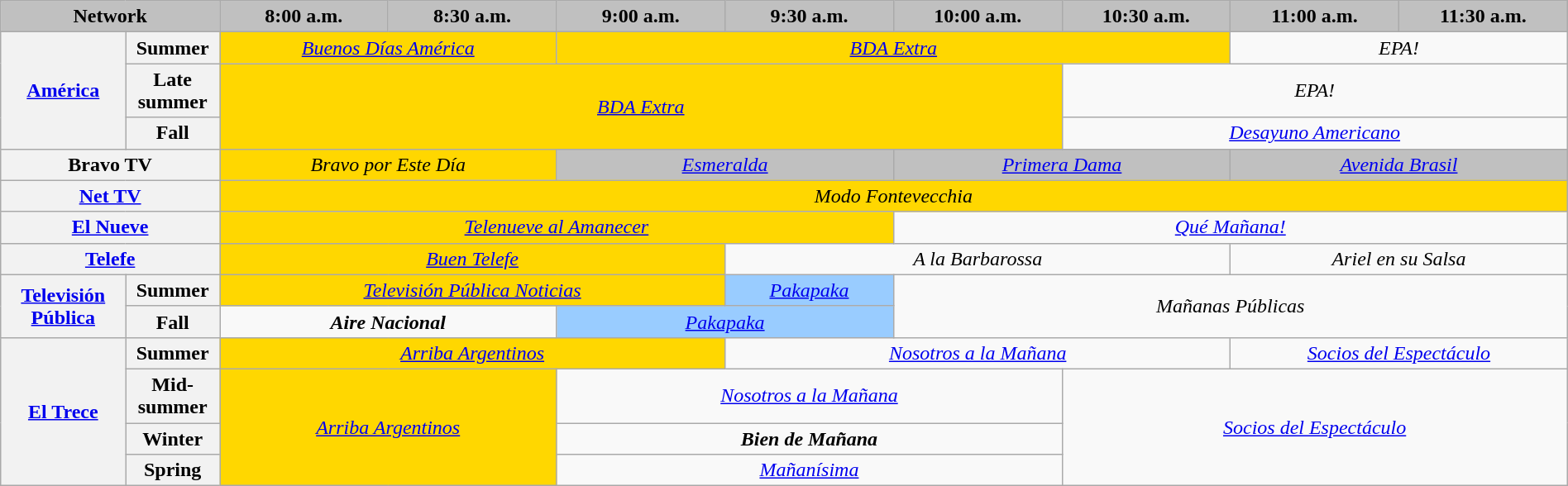<table class="wikitable" style="width:100%;margin-right:0;text-align:center">
<tr>
<th colspan="2" style="background-color:#C0C0C0;width:13%;">Network</th>
<th style="background-color:#C0C0C0;text-align:center;width:10%;">8:00 a.m.</th>
<th style="background-color:#C0C0C0;text-align:center;width:10%;">8:30 a.m.</th>
<th style="background-color:#C0C0C0;text-align:center;width:10%;">9:00 a.m.</th>
<th style="background-color:#C0C0C0;text-align:center;width:10%;">9:30 a.m.</th>
<th style="background-color:#C0C0C0;text-align:center;width:10%;">10:00 a.m.</th>
<th style="background-color:#C0C0C0;text-align:center;width:10%;">10:30 a.m.</th>
<th style="background-color:#C0C0C0;text-align:center;width:10%;">11:00 a.m.</th>
<th style="background-color:#C0C0C0;text-align:center;width:10%;">11:30 a.m.</th>
</tr>
<tr>
<th rowspan="3"><a href='#'>América</a></th>
<th>Summer</th>
<td style="background:#ffd700;" colspan="2"><em><a href='#'>Buenos Días América</a></em><br></td>
<td style="background:#ffd700;" colspan="4"><em><a href='#'>BDA Extra</a></em></td>
<td colspan="2"><em>EPA!</em> </td>
</tr>
<tr>
<th>Late summer</th>
<td style="background:#ffd700;" colspan="5" rowspan="2"><em><a href='#'>BDA Extra</a></em></td>
<td colspan="3"><em>EPA!</em> </td>
</tr>
<tr>
<th>Fall</th>
<td colspan="3"><em><a href='#'>Desayuno Americano</a></em> </td>
</tr>
<tr>
<th colspan="2">Bravo TV</th>
<td style="background:#ffd700;" colspan="2"><em>Bravo por Este Día</em></td>
<td style="background:#C0C0C0;" colspan="2"><em><a href='#'>Esmeralda</a></em> </td>
<td style="background:#C0C0C0;" colspan="2"><em><a href='#'>Primera Dama</a></em> </td>
<td style="background:#C0C0C0;" colspan="2"><em><a href='#'>Avenida Brasil</a></em> </td>
</tr>
<tr>
<th colspan="2"><a href='#'>Net TV</a></th>
<td style="background:#ffd700;" colspan="8"><em>Modo Fontevecchia</em></td>
</tr>
<tr>
<th colspan="2"><a href='#'>El Nueve</a></th>
<td style="background:#ffd700;" colspan="4"><em><a href='#'>Telenueve al Amanecer</a></em> </td>
<td colspan="4"><em><a href='#'>Qué Mañana!</a></em></td>
</tr>
<tr>
<th colspan="2"><a href='#'>Telefe</a></th>
<td style="background:#ffd700;" colspan="3"><em><a href='#'>Buen Telefe</a></em> </td>
<td colspan="3"><em>A la Barbarossa</em></td>
<td colspan="2"><em>Ariel en su Salsa</em>  </td>
</tr>
<tr>
<th rowspan="2"><a href='#'>Televisión Pública</a></th>
<th>Summer</th>
<td style="background:#ffd700;" colspan="3"><em><a href='#'>Televisión Pública Noticias</a></em></td>
<td style="background:#99ccff;"><em><a href='#'>Pakapaka</a></em></td>
<td colspan="4" rowspan="2"><em>Mañanas Públicas</em></td>
</tr>
<tr>
<th>Fall</th>
<td colspan="2"><strong><em>Aire Nacional</em></strong></td>
<td style="background:#99ccff;" colspan="2"><em><a href='#'>Pakapaka</a></em></td>
</tr>
<tr>
<th rowspan="4"><a href='#'>El Trece</a></th>
<th>Summer</th>
<td style="background:#ffd700;" colspan="3"><em><a href='#'>Arriba Argentinos</a></em> </td>
<td colspan="3"><em><a href='#'>Nosotros a la Mañana</a></em></td>
<td colspan="2"><em><a href='#'>Socios del Espectáculo</a></em> </td>
</tr>
<tr>
<th>Mid-summer</th>
<td style="background:#ffd700;" colspan="2" rowspan="3"><em><a href='#'>Arriba Argentinos</a></em> </td>
<td colspan="3"><em><a href='#'>Nosotros a la Mañana</a></em></td>
<td colspan="3" rowspan="3"><em><a href='#'>Socios del Espectáculo</a></em><br></td>
</tr>
<tr>
<th>Winter</th>
<td colspan="3"><strong><em>Bien de Mañana</em></strong></td>
</tr>
<tr>
<th>Spring</th>
<td colspan="3"><em><a href='#'>Mañanísima</a></em></td>
</tr>
</table>
